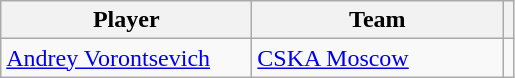<table class="wikitable">
<tr>
<th width=160>Player</th>
<th width=160>Team</th>
<th></th>
</tr>
<tr>
<td> <a href='#'>Andrey Vorontsevich</a></td>
<td> <a href='#'>CSKA Moscow</a></td>
<td></td>
</tr>
</table>
